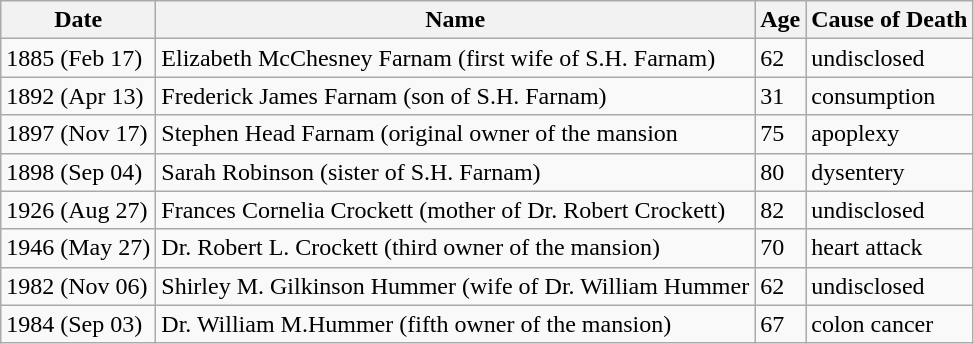<table class="wikitable sortable">
<tr>
<th>Date</th>
<th>Name</th>
<th>Age</th>
<th>Cause of Death</th>
</tr>
<tr>
<td>1885 (Feb 17)</td>
<td>Elizabeth McChesney Farnam (first wife of S.H. Farnam)</td>
<td>62</td>
<td>undisclosed</td>
</tr>
<tr>
<td>1892 (Apr 13)</td>
<td>Frederick James Farnam (son of S.H. Farnam)</td>
<td>31</td>
<td>consumption</td>
</tr>
<tr>
<td>1897 (Nov 17)</td>
<td>Stephen Head Farnam (original owner of the mansion</td>
<td>75</td>
<td>apoplexy</td>
</tr>
<tr>
<td>1898 (Sep 04)</td>
<td>Sarah Robinson (sister of S.H. Farnam)</td>
<td>80</td>
<td>dysentery</td>
</tr>
<tr>
<td>1926 (Aug 27)</td>
<td>Frances Cornelia Crockett (mother of Dr. Robert Crockett)</td>
<td>82</td>
<td>undisclosed</td>
</tr>
<tr>
<td>1946 (May 27)</td>
<td>Dr. Robert L. Crockett (third owner of the mansion)</td>
<td>70</td>
<td>heart attack</td>
</tr>
<tr>
<td>1982 (Nov 06)</td>
<td>Shirley M. Gilkinson Hummer (wife of Dr. William Hummer</td>
<td>62</td>
<td>undisclosed</td>
</tr>
<tr>
<td>1984 (Sep 03)</td>
<td>Dr. William M.Hummer (fifth owner of the mansion)</td>
<td>67</td>
<td>colon cancer</td>
</tr>
</table>
